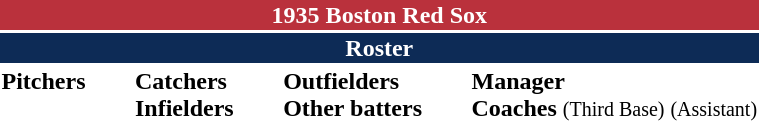<table class="toccolours" style="text-align: left;">
<tr>
<th colspan="10" style="background-color: #ba313c; color: white; text-align: center;">1935 Boston Red Sox</th>
</tr>
<tr>
<td colspan="10" style="background-color: #0d2b56; color: white; text-align: center;"><strong>Roster</strong></td>
</tr>
<tr>
<td valign="top"><strong>Pitchers</strong><br>




 







</td>
<td width="25px"></td>
<td valign="top"><strong>Catchers</strong><br>


<strong>Infielders</strong>







</td>
<td width="25px"></td>
<td valign="top"><strong>Outfielders</strong><br>






<strong>Other batters</strong>
</td>
<td width="25px"></td>
<td valign="top"><strong>Manager</strong><br>
<strong>Coaches</strong>
 <small>(Third Base)</small>
 <small>(Assistant)</small></td>
</tr>
<tr>
</tr>
</table>
